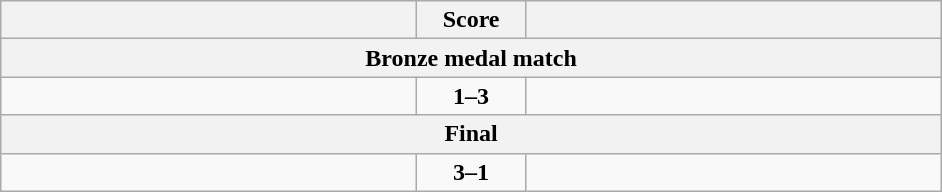<table class="wikitable" style="text-align: left;">
<tr>
<th align="right" width="270"></th>
<th width="65">Score</th>
<th align="left" width="270"></th>
</tr>
<tr>
<th colspan="3">Bronze medal match</th>
</tr>
<tr>
<td></td>
<td align=center><strong>1–3</strong></td>
<td><strong></strong></td>
</tr>
<tr>
<th colspan="3">Final</th>
</tr>
<tr>
<td><strong></strong></td>
<td align=center><strong>3–1</strong></td>
<td></td>
</tr>
</table>
